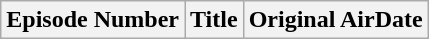<table class ="wikitable">
<tr>
<th>Episode Number</th>
<th>Title</th>
<th>Original AirDate<br> 

 
 

 
 

 
 

 
 

 
 

 
 
 

 
 

 

 

 
 
 
 
 
 
 

 
 

 
 

 
 

 
 

 
 

 
 

 
 

 
 
 
 
 

 

 
 

 
 

 
 

 
 

 
</th>
</tr>
</table>
